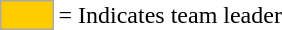<table>
<tr>
<td style="background-color:#FFCC00; border:1px solid #aaaaaa; width:2em;"></td>
<td>= Indicates team leader</td>
</tr>
</table>
